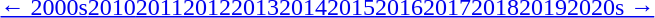<table id=toc class=toc summary=Contents>
<tr>
<th></th>
</tr>
<tr>
<td align=center><a href='#'>← 2000s</a><a href='#'>2010</a><a href='#'>2011</a><a href='#'>2012</a><a href='#'>2013</a><a href='#'>2014</a><a href='#'>2015</a><a href='#'>2016</a><a href='#'>2017</a><a href='#'>2018</a><a href='#'>2019</a><a href='#'>2020s →</a></td>
</tr>
</table>
